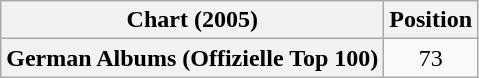<table class="wikitable plainrowheaders" style="text-align:center">
<tr>
<th scope="col">Chart (2005)</th>
<th scope="col">Position</th>
</tr>
<tr>
<th scope="row">German Albums (Offizielle Top 100)</th>
<td>73</td>
</tr>
</table>
